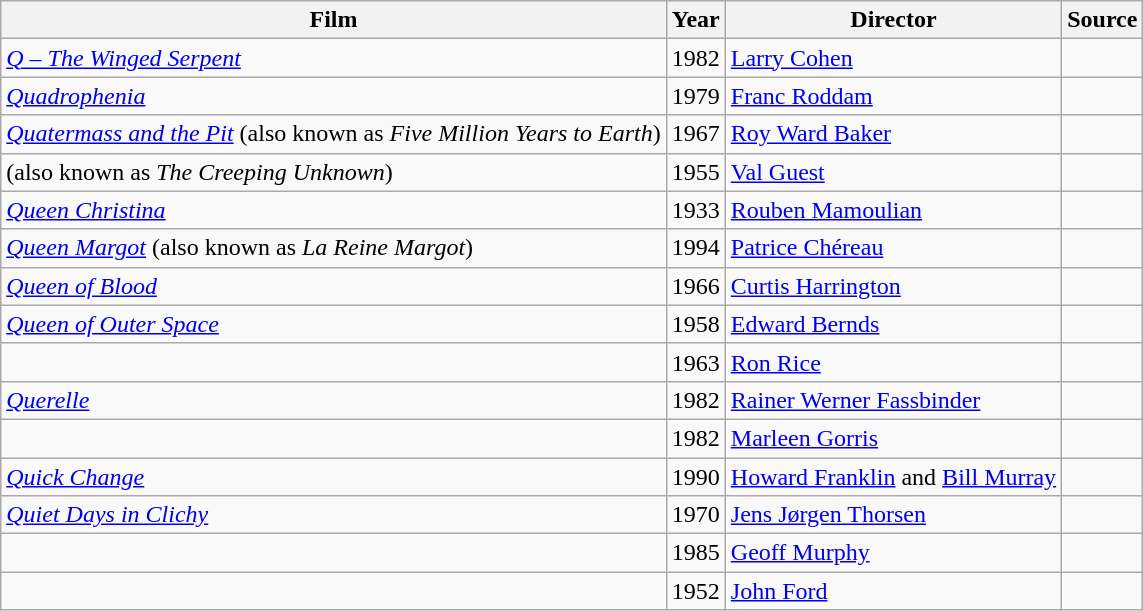<table class="wikitable sortable">
<tr>
<th>Film</th>
<th>Year</th>
<th>Director</th>
<th class="unsortable">Source</th>
</tr>
<tr>
<td><em><a href='#'>Q – The Winged Serpent</a></em></td>
<td>1982</td>
<td><a href='#'>Larry Cohen</a></td>
<td></td>
</tr>
<tr>
<td><em><a href='#'>Quadrophenia</a></em></td>
<td>1979</td>
<td><a href='#'>Franc Roddam</a></td>
<td></td>
</tr>
<tr>
<td><em><a href='#'>Quatermass and the Pit</a></em> (also known as <em>Five Million Years to Earth</em>)</td>
<td>1967</td>
<td><a href='#'>Roy Ward Baker</a></td>
<td></td>
</tr>
<tr>
<td><em></em> (also known as <em>The Creeping Unknown</em>)</td>
<td>1955</td>
<td><a href='#'>Val Guest</a></td>
<td></td>
</tr>
<tr>
<td><em><a href='#'>Queen Christina</a></em></td>
<td>1933</td>
<td><a href='#'>Rouben Mamoulian</a></td>
<td></td>
</tr>
<tr>
<td><em><a href='#'>Queen Margot</a></em> (also known as <em>La Reine Margot</em>)</td>
<td>1994</td>
<td><a href='#'>Patrice Chéreau</a></td>
<td></td>
</tr>
<tr>
<td><em><a href='#'>Queen of Blood</a></em></td>
<td>1966</td>
<td><a href='#'>Curtis Harrington</a></td>
<td></td>
</tr>
<tr>
<td><em><a href='#'>Queen of Outer Space</a></em></td>
<td>1958</td>
<td><a href='#'>Edward Bernds</a></td>
<td></td>
</tr>
<tr>
<td><em></em></td>
<td>1963</td>
<td><a href='#'>Ron Rice</a></td>
<td></td>
</tr>
<tr>
<td><em><a href='#'>Querelle</a></em></td>
<td>1982</td>
<td><a href='#'>Rainer Werner Fassbinder</a></td>
<td></td>
</tr>
<tr>
<td><em></em></td>
<td>1982</td>
<td><a href='#'>Marleen Gorris</a></td>
<td></td>
</tr>
<tr>
<td><em><a href='#'>Quick Change</a></em></td>
<td>1990</td>
<td><a href='#'>Howard Franklin</a> and <a href='#'>Bill Murray</a></td>
<td></td>
</tr>
<tr>
<td><em><a href='#'>Quiet Days in Clichy</a></em></td>
<td>1970</td>
<td><a href='#'>Jens Jørgen Thorsen</a></td>
<td></td>
</tr>
<tr>
<td><em></em></td>
<td>1985</td>
<td><a href='#'>Geoff Murphy</a></td>
<td></td>
</tr>
<tr>
<td><em></em></td>
<td>1952</td>
<td><a href='#'>John Ford</a></td>
<td></td>
</tr>
</table>
